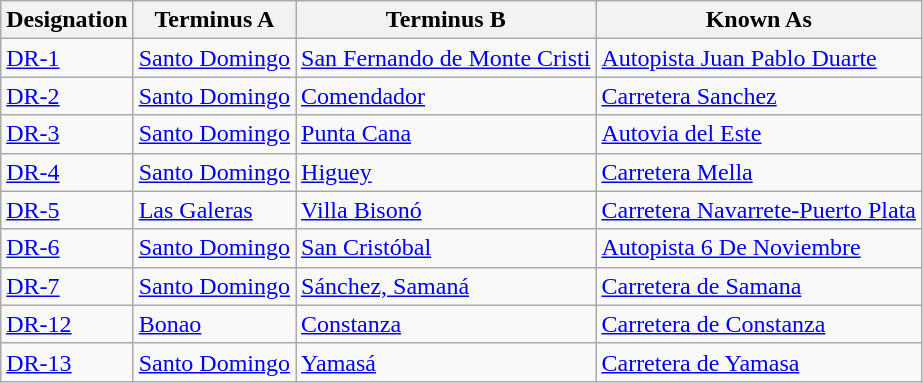<table class="wikitable">
<tr>
<th>Designation</th>
<th>Terminus A</th>
<th>Terminus B</th>
<th>Known As</th>
</tr>
<tr>
<td><a href='#'>DR-1</a></td>
<td><a href='#'>Santo Domingo</a></td>
<td><a href='#'>San Fernando de Monte Cristi</a></td>
<td><a href='#'>Autopista Juan Pablo Duarte</a></td>
</tr>
<tr>
<td><a href='#'>DR-2</a></td>
<td><a href='#'>Santo Domingo</a></td>
<td><a href='#'>Comendador</a></td>
<td><a href='#'>Carretera Sanchez</a></td>
</tr>
<tr>
<td><a href='#'>DR-3</a></td>
<td><a href='#'>Santo Domingo</a></td>
<td><a href='#'>Punta Cana</a></td>
<td><a href='#'>Autovia del Este</a></td>
</tr>
<tr>
<td><a href='#'>DR-4</a></td>
<td><a href='#'>Santo Domingo</a></td>
<td><a href='#'>Higuey</a></td>
<td><a href='#'>Carretera Mella</a></td>
</tr>
<tr>
<td><a href='#'>DR-5</a></td>
<td><a href='#'>Las Galeras</a></td>
<td><a href='#'>Villa Bisonó</a></td>
<td><a href='#'>Carretera Navarrete-Puerto Plata</a></td>
</tr>
<tr>
<td><a href='#'>DR-6</a></td>
<td><a href='#'>Santo Domingo</a></td>
<td><a href='#'>San Cristóbal</a></td>
<td><a href='#'>Autopista 6 De Noviembre</a></td>
</tr>
<tr>
<td><a href='#'>DR-7</a></td>
<td><a href='#'>Santo Domingo</a></td>
<td><a href='#'>Sánchez, Samaná</a></td>
<td><a href='#'>Carretera de Samana</a></td>
</tr>
<tr>
<td><a href='#'>DR-12</a></td>
<td><a href='#'>Bonao</a></td>
<td><a href='#'>Constanza</a></td>
<td><a href='#'>Carretera de Constanza</a></td>
</tr>
<tr>
<td><a href='#'>DR-13</a></td>
<td><a href='#'>Santo Domingo</a></td>
<td><a href='#'>Yamasá</a></td>
<td><a href='#'>Carretera de Yamasa</a></td>
</tr>
</table>
